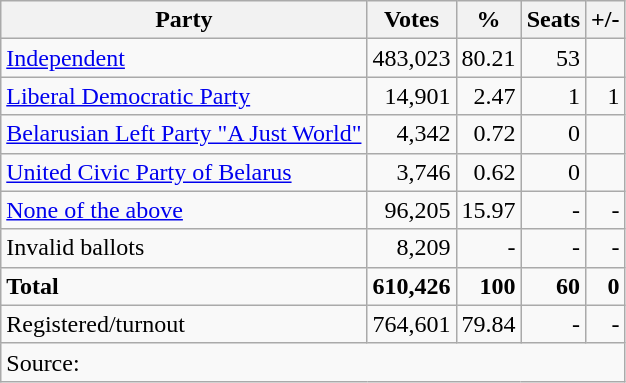<table class="wikitable sortable" style="text-align:right">
<tr>
<th>Party</th>
<th>Votes</th>
<th>%</th>
<th>Seats</th>
<th>+/-</th>
</tr>
<tr>
<td align=left><a href='#'>Independent</a></td>
<td>483,023</td>
<td>80.21</td>
<td>53</td>
<td></td>
</tr>
<tr>
<td align=left><a href='#'>Liberal Democratic Party</a></td>
<td>14,901</td>
<td>2.47</td>
<td>1</td>
<td>1</td>
</tr>
<tr>
<td align=left><a href='#'>Belarusian Left Party "A Just World"</a></td>
<td>4,342</td>
<td>0.72</td>
<td>0</td>
<td></td>
</tr>
<tr>
<td align=left><a href='#'>United Civic Party of Belarus</a></td>
<td>3,746</td>
<td>0.62</td>
<td>0</td>
<td></td>
</tr>
<tr>
<td align=left><a href='#'>None of the above</a></td>
<td>96,205</td>
<td>15.97</td>
<td>-</td>
<td>-</td>
</tr>
<tr>
<td align=left>Invalid ballots</td>
<td>8,209</td>
<td>-</td>
<td>-</td>
<td>-</td>
</tr>
<tr>
<td align=left><strong>Total</strong></td>
<td><strong>610,426</strong></td>
<td><strong>100</strong></td>
<td><strong>60</strong></td>
<td><strong>0</strong></td>
</tr>
<tr>
<td align=left>Registered/turnout</td>
<td>764,601</td>
<td>79.84</td>
<td>-</td>
<td>-</td>
</tr>
<tr>
<td align=left colspan=5>Source: </td>
</tr>
</table>
